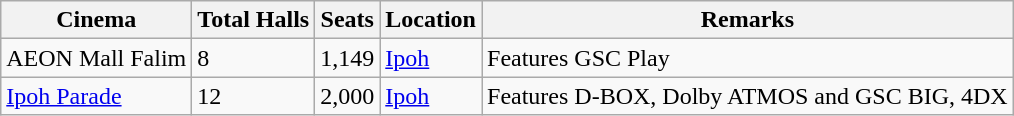<table class="wikitable">
<tr>
<th>Cinema</th>
<th>Total Halls</th>
<th>Seats</th>
<th>Location</th>
<th>Remarks</th>
</tr>
<tr>
<td>AEON Mall Falim</td>
<td>8</td>
<td>1,149</td>
<td><a href='#'>Ipoh</a></td>
<td>Features GSC Play</td>
</tr>
<tr>
<td><a href='#'>Ipoh Parade</a></td>
<td>12</td>
<td>2,000</td>
<td><a href='#'>Ipoh</a></td>
<td>Features D-BOX, Dolby ATMOS and GSC BIG, 4DX</td>
</tr>
</table>
